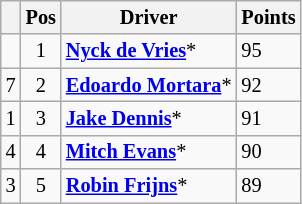<table class="wikitable" style="font-size: 85%;">
<tr>
<th></th>
<th>Pos</th>
<th>Driver</th>
<th>Points</th>
</tr>
<tr>
<td align="left"></td>
<td align="center">1</td>
<td> <strong><a href='#'>Nyck de Vries</a></strong>*</td>
<td align="left">95</td>
</tr>
<tr>
<td align="left"> 7</td>
<td align="center">2</td>
<td> <strong><a href='#'>Edoardo Mortara</a></strong>*</td>
<td align="left">92</td>
</tr>
<tr>
<td align="left"> 1</td>
<td align="center">3</td>
<td> <strong><a href='#'>Jake Dennis</a></strong>*</td>
<td align="left">91</td>
</tr>
<tr>
<td align="left"> 4</td>
<td align="center">4</td>
<td> <strong><a href='#'>Mitch Evans</a></strong>*</td>
<td align="left">90</td>
</tr>
<tr>
<td align="left"> 3</td>
<td align="center">5</td>
<td> <strong><a href='#'>Robin Frijns</a></strong>*</td>
<td align="left">89</td>
</tr>
</table>
